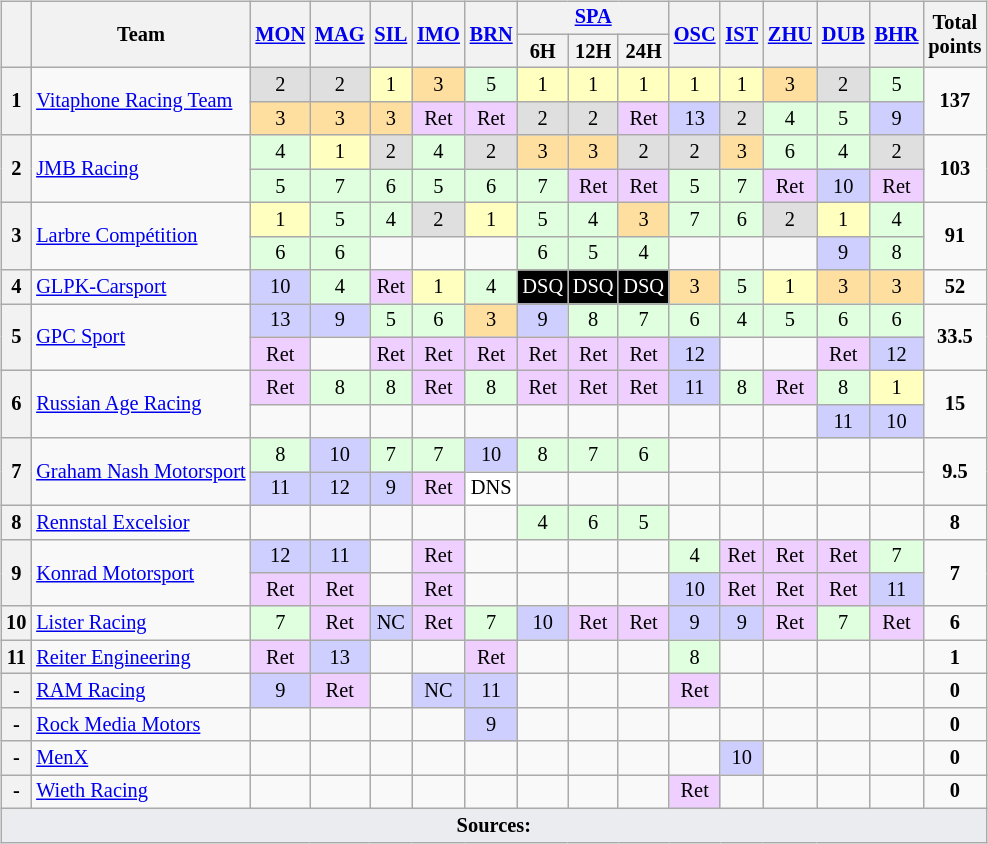<table>
<tr>
<td><br><table class="wikitable" style="font-size: 85%; text-align:center;">
<tr>
<th rowspan=2 valign=middle></th>
<th rowspan=2 valign=middle>Team</th>
<th rowspan=2><a href='#'>MON</a><br></th>
<th rowspan=2><a href='#'>MAG</a><br></th>
<th rowspan=2><a href='#'>SIL</a><br></th>
<th rowspan=2><a href='#'>IMO</a><br></th>
<th rowspan=2><a href='#'>BRN</a><br></th>
<th colspan=3><a href='#'>SPA</a> </th>
<th rowspan=2><a href='#'>OSC</a><br></th>
<th rowspan=2><a href='#'>IST</a><br></th>
<th rowspan=2><a href='#'>ZHU</a><br></th>
<th rowspan=2><a href='#'>DUB</a><br></th>
<th rowspan=2><a href='#'>BHR</a><br></th>
<th rowspan=2 valign=middle>Total<br>points</th>
</tr>
<tr>
<th>6H</th>
<th>12H</th>
<th>24H</th>
</tr>
<tr>
<th rowspan=2>1</th>
<td rowspan=2 align=left> <a href='#'>Vitaphone Racing Team</a></td>
<td style="background:#DFDFDF;">2</td>
<td style="background:#DFDFDF;">2</td>
<td style="background:#FFFFBF;">1</td>
<td style="background:#FFDF9F;">3</td>
<td style="background:#DFFFDF;">5</td>
<td style="background:#FFFFBF;">1</td>
<td style="background:#FFFFBF;">1</td>
<td style="background:#FFFFBF;">1</td>
<td style="background:#FFFFBF;">1</td>
<td style="background:#FFFFBF;">1</td>
<td style="background:#FFDF9F;">3</td>
<td style="background:#DFDFDF;">2</td>
<td style="background:#DFFFDF;">5</td>
<td rowspan=2><strong>137</strong></td>
</tr>
<tr>
<td style="background:#FFDF9F;">3</td>
<td style="background:#FFDF9F;">3</td>
<td style="background:#FFDF9F;">3</td>
<td style="background:#EFCFFF;">Ret</td>
<td style="background:#EFCFFF;">Ret</td>
<td style="background:#DFDFDF;">2</td>
<td style="background:#DFDFDF;">2</td>
<td style="background:#EFCFFF;">Ret</td>
<td style="background:#CFCFFF;">13</td>
<td style="background:#DFDFDF;">2</td>
<td style="background:#DFFFDF;">4</td>
<td style="background:#DFFFDF;">5</td>
<td style="background:#CFCFFF;">9</td>
</tr>
<tr>
<th rowspan=2>2</th>
<td rowspan=2 align=left> <a href='#'>JMB Racing</a></td>
<td style="background:#DFFFDF;">4</td>
<td style="background:#FFFFBF;">1</td>
<td style="background:#DFDFDF;">2</td>
<td style="background:#DFFFDF;">4</td>
<td style="background:#DFDFDF;">2</td>
<td style="background:#FFDF9F;">3</td>
<td style="background:#FFDF9F;">3</td>
<td style="background:#DFDFDF;">2</td>
<td style="background:#DFDFDF;">2</td>
<td style="background:#FFDF9F;">3</td>
<td style="background:#DFFFDF;">6</td>
<td style="background:#DFFFDF;">4</td>
<td style="background:#DFDFDF;">2</td>
<td rowspan=2><strong>103</strong></td>
</tr>
<tr>
<td style="background:#DFFFDF;">5</td>
<td style="background:#DFFFDF;">7</td>
<td style="background:#DFFFDF;">6</td>
<td style="background:#DFFFDF;">5</td>
<td style="background:#DFFFDF;">6</td>
<td style="background:#DFFFDF;">7</td>
<td style="background:#EFCFFF;">Ret</td>
<td style="background:#EFCFFF;">Ret</td>
<td style="background:#DFFFDF;">5</td>
<td style="background:#DFFFDF;">7</td>
<td style="background:#EFCFFF;">Ret</td>
<td style="background:#CFCFFF;">10</td>
<td style="background:#EFCFFF;">Ret</td>
</tr>
<tr>
<th rowspan=2>3</th>
<td rowspan=2 align=left> <a href='#'>Larbre Compétition</a></td>
<td style="background:#FFFFBF;">1</td>
<td style="background:#DFFFDF;">5</td>
<td style="background:#DFFFDF;">4</td>
<td style="background:#DFDFDF;">2</td>
<td style="background:#FFFFBF;">1</td>
<td style="background:#DFFFDF;">5</td>
<td style="background:#DFFFDF;">4</td>
<td style="background:#FFDF9F;">3</td>
<td style="background:#DFFFDF;">7</td>
<td style="background:#DFFFDF;">6</td>
<td style="background:#DFDFDF;">2</td>
<td style="background:#FFFFBF;">1</td>
<td style="background:#DFFFDF;">4</td>
<td rowspan=2><strong>91</strong></td>
</tr>
<tr>
<td style="background:#DFFFDF;">6</td>
<td style="background:#DFFFDF;">6</td>
<td></td>
<td></td>
<td></td>
<td style="background:#DFFFDF;">6</td>
<td style="background:#DFFFDF;">5</td>
<td style="background:#DFFFDF;">4</td>
<td></td>
<td></td>
<td></td>
<td style="background:#CFCFFF;">9</td>
<td style="background:#DFFFDF;">8</td>
</tr>
<tr>
<th>4</th>
<td align=left> <a href='#'>GLPK-Carsport</a></td>
<td style="background:#CFCFFF;">10</td>
<td style="background:#DFFFDF;">4</td>
<td style="background:#EFCFFF;">Ret</td>
<td style="background:#FFFFBF;">1</td>
<td style="background:#DFFFDF;">4</td>
<td style="background-color:#000000; color:white">DSQ</td>
<td style="background-color:#000000; color:white">DSQ</td>
<td style="background-color:#000000; color:white">DSQ</td>
<td style="background:#FFDF9F;">3</td>
<td style="background:#DFFFDF;">5</td>
<td style="background:#FFFFBF;">1</td>
<td style="background:#FFDF9F;">3</td>
<td style="background:#FFDF9F;">3</td>
<td><strong>52</strong></td>
</tr>
<tr>
<th rowspan=2>5</th>
<td rowspan=2 align=left> <a href='#'>GPC Sport</a></td>
<td style="background:#CFCFFF;">13</td>
<td style="background:#CFCFFF;">9</td>
<td style="background:#DFFFDF;">5</td>
<td style="background:#DFFFDF;">6</td>
<td style="background:#FFDF9F;">3</td>
<td style="background:#CFCFFF;">9</td>
<td style="background:#DFFFDF;">8</td>
<td style="background:#DFFFDF;">7</td>
<td style="background:#DFFFDF;">6</td>
<td style="background:#DFFFDF;">4</td>
<td style="background:#DFFFDF;">5</td>
<td style="background:#DFFFDF;">6</td>
<td style="background:#DFFFDF;">6</td>
<td rowspan=2><strong>33.5</strong></td>
</tr>
<tr>
<td style="background:#EFCFFF;">Ret</td>
<td></td>
<td style="background:#EFCFFF;">Ret</td>
<td style="background:#EFCFFF;">Ret</td>
<td style="background:#EFCFFF;">Ret</td>
<td style="background:#EFCFFF;">Ret</td>
<td style="background:#EFCFFF;">Ret</td>
<td style="background:#EFCFFF;">Ret</td>
<td style="background:#CFCFFF;">12</td>
<td></td>
<td></td>
<td style="background:#EFCFFF;">Ret</td>
<td style="background:#CFCFFF;">12</td>
</tr>
<tr>
<th rowspan=2>6</th>
<td rowspan=2 align=left> <a href='#'>Russian Age Racing</a></td>
<td style="background:#EFCFFF;">Ret</td>
<td style="background:#DFFFDF;">8</td>
<td style="background:#DFFFDF;">8</td>
<td style="background:#EFCFFF;">Ret</td>
<td style="background:#DFFFDF;">8</td>
<td style="background:#EFCFFF;">Ret</td>
<td style="background:#EFCFFF;">Ret</td>
<td style="background:#EFCFFF;">Ret</td>
<td style="background:#CFCFFF;">11</td>
<td style="background:#DFFFDF;">8</td>
<td style="background:#EFCFFF;">Ret</td>
<td style="background:#DFFFDF;">8</td>
<td style="background:#FFFFBF;">1</td>
<td rowspan=2><strong>15</strong></td>
</tr>
<tr>
<td></td>
<td></td>
<td></td>
<td></td>
<td></td>
<td></td>
<td></td>
<td></td>
<td></td>
<td></td>
<td></td>
<td style="background:#CFCFFF;">11</td>
<td style="background:#CFCFFF;">10</td>
</tr>
<tr>
<th rowspan=2>7</th>
<td rowspan=2 align=left> <a href='#'>Graham Nash Motorsport</a></td>
<td style="background:#DFFFDF;">8</td>
<td style="background:#CFCFFF;">10</td>
<td style="background:#DFFFDF;">7</td>
<td style="background:#DFFFDF;">7</td>
<td style="background:#CFCFFF;">10</td>
<td style="background:#DFFFDF;">8</td>
<td style="background:#DFFFDF;">7</td>
<td style="background:#DFFFDF;">6</td>
<td></td>
<td></td>
<td></td>
<td></td>
<td></td>
<td rowspan=2><strong>9.5</strong></td>
</tr>
<tr>
<td style="background:#CFCFFF;">11</td>
<td style="background:#CFCFFF;">12</td>
<td style="background:#CFCFFF;">9</td>
<td style="background:#EFCFFF;">Ret</td>
<td style="background:#FFFFFF;">DNS</td>
<td></td>
<td></td>
<td></td>
<td></td>
<td></td>
<td></td>
<td></td>
<td></td>
</tr>
<tr>
<th>8</th>
<td align=left> <a href='#'>Rennstal Excelsior</a></td>
<td></td>
<td></td>
<td></td>
<td></td>
<td></td>
<td style="background:#DFFFDF;">4</td>
<td style="background:#DFFFDF;">6</td>
<td style="background:#DFFFDF;">5</td>
<td></td>
<td></td>
<td></td>
<td></td>
<td></td>
<td><strong>8</strong></td>
</tr>
<tr>
<th rowspan=2>9</th>
<td rowspan=2 align=left> <a href='#'>Konrad Motorsport</a></td>
<td style="background:#CFCFFF;">12</td>
<td style="background:#CFCFFF;">11</td>
<td></td>
<td style="background:#EFCFFF;">Ret</td>
<td></td>
<td></td>
<td></td>
<td></td>
<td style="background:#DFFFDF;">4</td>
<td style="background:#EFCFFF;">Ret</td>
<td style="background:#EFCFFF;">Ret</td>
<td style="background:#EFCFFF;">Ret</td>
<td style="background:#DFFFDF;">7</td>
<td rowspan=2><strong>7</strong></td>
</tr>
<tr>
<td style="background:#EFCFFF;">Ret</td>
<td style="background:#EFCFFF;">Ret</td>
<td></td>
<td style="background:#EFCFFF;">Ret</td>
<td></td>
<td></td>
<td></td>
<td></td>
<td style="background:#CFCFFF;">10</td>
<td style="background:#EFCFFF;">Ret</td>
<td style="background:#EFCFFF;">Ret</td>
<td style="background:#EFCFFF;">Ret</td>
<td style="background:#CFCFFF;">11</td>
</tr>
<tr>
<th>10</th>
<td align=left> <a href='#'>Lister Racing</a></td>
<td style="background:#DFFFDF;">7</td>
<td style="background:#EFCFFF;">Ret</td>
<td style="background:#CFCFFF;">NC</td>
<td style="background:#EFCFFF;">Ret</td>
<td style="background:#DFFFDF;">7</td>
<td style="background:#CFCFFF;">10</td>
<td style="background:#EFCFFF;">Ret</td>
<td style="background:#EFCFFF;">Ret</td>
<td style="background:#CFCFFF;">9</td>
<td style="background:#CFCFFF;">9</td>
<td style="background:#EFCFFF;">Ret</td>
<td style="background:#DFFFDF;">7</td>
<td style="background:#EFCFFF;">Ret</td>
<td><strong>6</strong></td>
</tr>
<tr>
<th>11</th>
<td align=left> <a href='#'>Reiter Engineering</a></td>
<td style="background:#EFCFFF;">Ret</td>
<td style="background:#CFCFFF;">13</td>
<td></td>
<td></td>
<td style="background:#EFCFFF;">Ret</td>
<td></td>
<td></td>
<td></td>
<td style="background:#DFFFDF;">8</td>
<td></td>
<td></td>
<td></td>
<td></td>
<td><strong>1</strong></td>
</tr>
<tr>
<th>-</th>
<td align=left> <a href='#'>RAM Racing</a></td>
<td style="background:#CFCFFF;">9</td>
<td style="background:#EFCFFF;">Ret</td>
<td></td>
<td style="background:#CFCFFF;">NC</td>
<td style="background:#CFCFFF;">11</td>
<td></td>
<td></td>
<td></td>
<td style="background:#EFCFFF;">Ret</td>
<td></td>
<td></td>
<td></td>
<td></td>
<td><strong>0</strong></td>
</tr>
<tr>
<th>-</th>
<td align=left> <a href='#'>Rock Media Motors</a></td>
<td></td>
<td></td>
<td></td>
<td></td>
<td style="background:#CFCFFF;">9</td>
<td></td>
<td></td>
<td></td>
<td></td>
<td></td>
<td></td>
<td></td>
<td></td>
<td><strong>0</strong></td>
</tr>
<tr>
<th>-</th>
<td align=left> <a href='#'>MenX</a></td>
<td></td>
<td></td>
<td></td>
<td></td>
<td></td>
<td></td>
<td></td>
<td></td>
<td></td>
<td style="background:#CFCFFF;">10</td>
<td></td>
<td></td>
<td></td>
<td><strong>0</strong></td>
</tr>
<tr>
<th>-</th>
<td align=left> <a href='#'>Wieth Racing</a></td>
<td></td>
<td></td>
<td></td>
<td></td>
<td></td>
<td></td>
<td></td>
<td></td>
<td style="background:#EFCFFF;">Ret</td>
<td></td>
<td></td>
<td></td>
<td></td>
<td><strong>0</strong></td>
</tr>
<tr class="sortbottom">
<td colspan="17" style="background-color:#EAECF0;text-align:center"><strong>Sources:</strong></td>
</tr>
</table>
</td>
<td valign="top"><br></td>
</tr>
</table>
